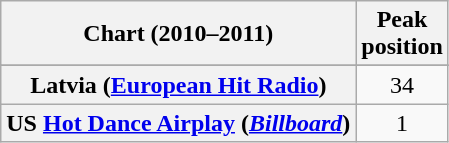<table class="wikitable sortable plainrowheaders" style="text-align:center">
<tr>
<th scope="col">Chart (2010–2011)</th>
<th scope="col">Peak<br>position</th>
</tr>
<tr>
</tr>
<tr>
</tr>
<tr>
</tr>
<tr>
</tr>
<tr>
<th scope="row">Latvia (<a href='#'>European Hit Radio</a>)</th>
<td>34</td>
</tr>
<tr>
<th scope="row">US <a href='#'>Hot Dance Airplay</a> (<em><a href='#'>Billboard</a></em>)</th>
<td>1</td>
</tr>
</table>
